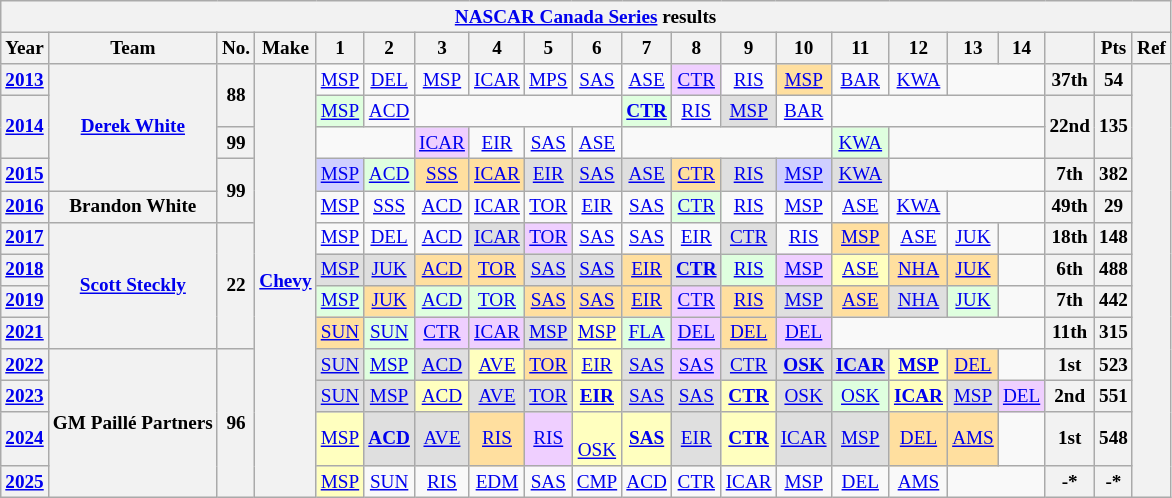<table class="wikitable" style="text-align:center; font-size:80%">
<tr>
<th colspan=45><a href='#'>NASCAR Canada Series</a> results</th>
</tr>
<tr>
<th>Year</th>
<th>Team</th>
<th>No.</th>
<th>Make</th>
<th>1</th>
<th>2</th>
<th>3</th>
<th>4</th>
<th>5</th>
<th>6</th>
<th>7</th>
<th>8</th>
<th>9</th>
<th>10</th>
<th>11</th>
<th>12</th>
<th>13</th>
<th>14</th>
<th></th>
<th>Pts</th>
<th>Ref</th>
</tr>
<tr>
<th><a href='#'>2013</a></th>
<th rowspan=4><a href='#'>Derek White</a></th>
<th rowspan=2>88</th>
<th rowspan="13"><a href='#'>Chevy</a></th>
<td><a href='#'>MSP</a></td>
<td><a href='#'>DEL</a></td>
<td><a href='#'>MSP</a></td>
<td><a href='#'>ICAR</a></td>
<td><a href='#'>MPS</a></td>
<td><a href='#'>SAS</a></td>
<td><a href='#'>ASE</a></td>
<td style="background:#EFCFFF;"><a href='#'>CTR</a><br></td>
<td><a href='#'>RIS</a></td>
<td style="background:#FFDF9F;"><a href='#'>MSP</a><br></td>
<td><a href='#'>BAR</a></td>
<td><a href='#'>KWA</a></td>
<td colspan=2></td>
<th>37th</th>
<th>54</th>
<th rowspan=13></th>
</tr>
<tr>
<th rowspan=2><a href='#'>2014</a></th>
<td style="background:#DFFFDF;"><a href='#'>MSP</a><br></td>
<td><a href='#'>ACD</a></td>
<td colspan=4></td>
<td style="background:#DFFFDF;"><strong><a href='#'>CTR</a><br></strong></td>
<td><a href='#'>RIS</a></td>
<td style="background:#DFDFDF;"><a href='#'>MSP</a><br></td>
<td><a href='#'>BAR</a></td>
<td colspan=4></td>
<th rowspan=2>22nd</th>
<th rowspan=2>135</th>
</tr>
<tr>
<th>99</th>
<td colspan=2></td>
<td style="background:#EFCFFF;"><a href='#'>ICAR</a><br></td>
<td><a href='#'>EIR</a></td>
<td><a href='#'>SAS</a></td>
<td><a href='#'>ASE</a></td>
<td colspan=4></td>
<td style="background:#DFFFDF;"><a href='#'>KWA</a><br></td>
<td colspan=3></td>
</tr>
<tr>
<th><a href='#'>2015</a></th>
<th rowspan=2>99</th>
<td style="background:#CFCFFF;"><a href='#'>MSP</a><br></td>
<td style="background:#DFFFDF;"><a href='#'>ACD</a><br></td>
<td style="background:#FFDF9F;"><a href='#'>SSS</a><br></td>
<td style="background:#FFDF9F;"><a href='#'>ICAR</a><br></td>
<td style="background:#DFDFDF;"><a href='#'>EIR</a><br></td>
<td style="background:#DFDFDF;"><a href='#'>SAS</a><br></td>
<td style="background:#DFDFDF;"><a href='#'>ASE</a><br></td>
<td style="background:#FFDF9F;"><a href='#'>CTR</a><br></td>
<td style="background:#DFDFDF;"><a href='#'>RIS</a><br></td>
<td style="background:#CFCFFF;"><a href='#'>MSP</a><br></td>
<td style="background:#DFDFDF;"><a href='#'>KWA</a><br></td>
<td colspan=3></td>
<th>7th</th>
<th>382</th>
</tr>
<tr>
<th><a href='#'>2016</a></th>
<th>Brandon White</th>
<td><a href='#'>MSP</a></td>
<td><a href='#'>SSS</a></td>
<td><a href='#'>ACD</a></td>
<td><a href='#'>ICAR</a></td>
<td><a href='#'>TOR</a></td>
<td><a href='#'>EIR</a></td>
<td><a href='#'>SAS</a></td>
<td style="background:#DFFFDF;"><a href='#'>CTR</a><br></td>
<td><a href='#'>RIS</a></td>
<td><a href='#'>MSP</a></td>
<td><a href='#'>ASE</a></td>
<td><a href='#'>KWA</a></td>
<td colspan=2></td>
<th>49th</th>
<th>29</th>
</tr>
<tr>
<th><a href='#'>2017</a></th>
<th rowspan=4><a href='#'>Scott Steckly</a></th>
<th rowspan=4>22</th>
<td><a href='#'>MSP</a></td>
<td><a href='#'>DEL</a></td>
<td><a href='#'>ACD</a></td>
<td style="background:#DFDFDF;"><a href='#'>ICAR</a><br></td>
<td style="background:#EFCFFF;"><a href='#'>TOR</a><br></td>
<td><a href='#'>SAS</a></td>
<td><a href='#'>SAS</a></td>
<td><a href='#'>EIR</a></td>
<td style="background:#DFDFDF;"><a href='#'>CTR</a><br></td>
<td><a href='#'>RIS</a></td>
<td style="background:#FFDF9F;"><a href='#'>MSP</a><br></td>
<td><a href='#'>ASE</a></td>
<td><a href='#'>JUK</a></td>
<td></td>
<th>18th</th>
<th>148</th>
</tr>
<tr>
<th><a href='#'>2018</a></th>
<td style="background:#DFDFDF;"><a href='#'>MSP</a><br></td>
<td style="background:#DFDFDF;"><a href='#'>JUK</a><br></td>
<td style="background:#FFDF9F;"><a href='#'>ACD</a><br></td>
<td style="background:#FFDF9F;"><a href='#'>TOR</a><br></td>
<td style="background:#DFDFDF;"><a href='#'>SAS</a><br></td>
<td style="background:#DFDFDF;"><a href='#'>SAS</a><br></td>
<td style="background:#FFDF9F;"><a href='#'>EIR</a><br></td>
<td style="background:#DFDFDF;"><strong><a href='#'>CTR</a><br></strong></td>
<td style="background:#DFFFDF;"><a href='#'>RIS</a><br></td>
<td style="background:#EFCFFF;"><a href='#'>MSP</a><br></td>
<td style="background:#FFFFBF;"><a href='#'>ASE</a><br></td>
<td style="background:#FFDF9F;"><a href='#'>NHA</a><br></td>
<td style="background:#FFDF9F;"><a href='#'>JUK</a><br></td>
<td></td>
<th>6th</th>
<th>488</th>
</tr>
<tr>
<th><a href='#'>2019</a></th>
<td style="background:#DFFFDF;"><a href='#'>MSP</a><br></td>
<td style="background:#FFDF9F;"><a href='#'>JUK</a><br></td>
<td style="background:#DFFFDF;"><a href='#'>ACD</a><br></td>
<td style="background:#DFFFDF;"><a href='#'>TOR</a><br></td>
<td style="background:#FFDF9F;"><a href='#'>SAS</a><br></td>
<td style="background:#FFDF9F;"><a href='#'>SAS</a><br></td>
<td style="background:#FFDF9F;"><a href='#'>EIR</a><br></td>
<td style="background:#EFCFFF;"><a href='#'>CTR</a><br></td>
<td style="background:#FFDF9F;"><a href='#'>RIS</a><br></td>
<td style="background:#DFDFDF;"><a href='#'>MSP</a><br></td>
<td style="background:#FFDF9F;"><a href='#'>ASE</a><br></td>
<td style="background:#DFDFDF;"><a href='#'>NHA</a><br></td>
<td style="background:#DFFFDF;"><a href='#'>JUK</a><br></td>
<td></td>
<th>7th</th>
<th>442</th>
</tr>
<tr>
<th><a href='#'>2021</a></th>
<td style="background:#FFDF9F;"><a href='#'>SUN</a><br></td>
<td style="background:#DFFFDF;"><a href='#'>SUN</a><br></td>
<td style="background:#EFCFFF;"><a href='#'>CTR</a><br></td>
<td style="background:#EFCFFF;"><a href='#'>ICAR</a><br></td>
<td style="background:#DFDFDF;"><a href='#'>MSP</a><br></td>
<td style="background:#FFFFBF;"><a href='#'>MSP</a><br></td>
<td style="background:#DFFFDF;"><a href='#'>FLA</a><br></td>
<td style="background:#EFCFFF;"><a href='#'>DEL</a><br></td>
<td style="background:#FFDF9F;"><a href='#'>DEL</a><br></td>
<td style="background:#EFCFFF;"><a href='#'>DEL</a><br></td>
<td colspan=4></td>
<th>11th</th>
<th>315</th>
</tr>
<tr>
<th><a href='#'>2022</a></th>
<th rowspan=4>GM Paillé Partners</th>
<th rowspan=4>96</th>
<td style="background:#DFDFDF;"><a href='#'>SUN</a><br></td>
<td style="background:#DFFFDF;"><a href='#'>MSP</a><br></td>
<td style="background:#DFDFDF;"><a href='#'>ACD</a><br></td>
<td style="background:#FFFFBF;"><a href='#'>AVE</a><br></td>
<td style="background:#FFDF9F;"><a href='#'>TOR</a><br></td>
<td style="background:#FFFFBF;"><a href='#'>EIR</a><br></td>
<td style="background:#DFDFDF;"><a href='#'>SAS</a><br></td>
<td style="background:#EFCFFF;"><a href='#'>SAS</a><br></td>
<td style="background:#DFDFDF;"><a href='#'>CTR</a><br></td>
<td style="background:#DFDFDF;"><strong><a href='#'>OSK</a><br></strong></td>
<td style="background:#DFDFDF;"><strong><a href='#'>ICAR</a><br></strong></td>
<td style="background:#FFFFBF;"><strong><a href='#'>MSP</a><br></strong></td>
<td style="background:#FFDF9F;"><a href='#'>DEL</a><br></td>
<td></td>
<th>1st</th>
<th>523</th>
</tr>
<tr>
<th><a href='#'>2023</a></th>
<td style="background:#DFDFDF;"><a href='#'>SUN</a><br></td>
<td style="background:#DFDFDF;"><a href='#'>MSP</a><br></td>
<td style="background:#FFFFBF;"><a href='#'>ACD</a><br></td>
<td style="background:#DFDFDF;"><a href='#'>AVE</a><br></td>
<td style="background:#DFDFDF;"><a href='#'>TOR</a><br></td>
<td style="background:#FFFFBF;"><strong><a href='#'>EIR</a><br></strong></td>
<td style="background:#DFDFDF;"><a href='#'>SAS</a><br></td>
<td style="background:#DFDFDF;"><a href='#'>SAS</a><br></td>
<td style="background:#FFFFBF;"><strong><a href='#'>CTR</a><br></strong></td>
<td style="background:#DFDFDF;"><a href='#'>OSK</a><br></td>
<td style="background:#DFFFDF;"><a href='#'>OSK</a><br></td>
<td style="background:#FFFFBF;"><strong><a href='#'>ICAR</a><br></strong></td>
<td style="background:#DFDFDF;"><a href='#'>MSP</a><br></td>
<td style="background:#EFCFFF;"><a href='#'>DEL</a><br></td>
<th>2nd</th>
<th>551</th>
</tr>
<tr>
<th><a href='#'>2024</a></th>
<td style="background:#FFFFBF;"><a href='#'>MSP</a><br></td>
<td style="background:#DFDFDF;"><strong><a href='#'>ACD</a></strong><br></td>
<td style="background:#DFDFDF;"><a href='#'>AVE</a><br></td>
<td style="background:#FFDF9F;"><a href='#'>RIS</a><br></td>
<td style="background:#EFCFFF;"><a href='#'>RIS</a><br></td>
<td style="background:#FFFFBF;"><br><a href='#'>OSK</a><br></td>
<td style="background:#FFFFBF;"><strong><a href='#'>SAS</a></strong><br></td>
<td style="background:#DFDFDF;"><a href='#'>EIR</a><br></td>
<td style="background:#FFFFBF;"><strong><a href='#'>CTR</a> </strong><br></td>
<td style="background:#DFDFDF;"><a href='#'>ICAR</a><br></td>
<td style="background:#DFDFDF;"><a href='#'>MSP</a><br></td>
<td style="background:#FFDF9F;"><a href='#'>DEL</a><br></td>
<td style="background:#FFDF9F;"><a href='#'>AMS</a><br></td>
<td></td>
<th>1st</th>
<th>548</th>
</tr>
<tr>
<th><a href='#'>2025</a></th>
<td style="background:#FFFFBF;"><a href='#'>MSP</a><br></td>
<td><a href='#'>SUN</a></td>
<td><a href='#'>RIS</a></td>
<td><a href='#'>EDM</a></td>
<td><a href='#'>SAS</a></td>
<td><a href='#'>CMP</a></td>
<td><a href='#'>ACD</a></td>
<td><a href='#'>CTR</a></td>
<td><a href='#'>ICAR</a></td>
<td><a href='#'>MSP</a></td>
<td><a href='#'>DEL</a></td>
<td><a href='#'>AMS</a></td>
<td colspan=2></td>
<th>-*</th>
<th>-*</th>
</tr>
</table>
